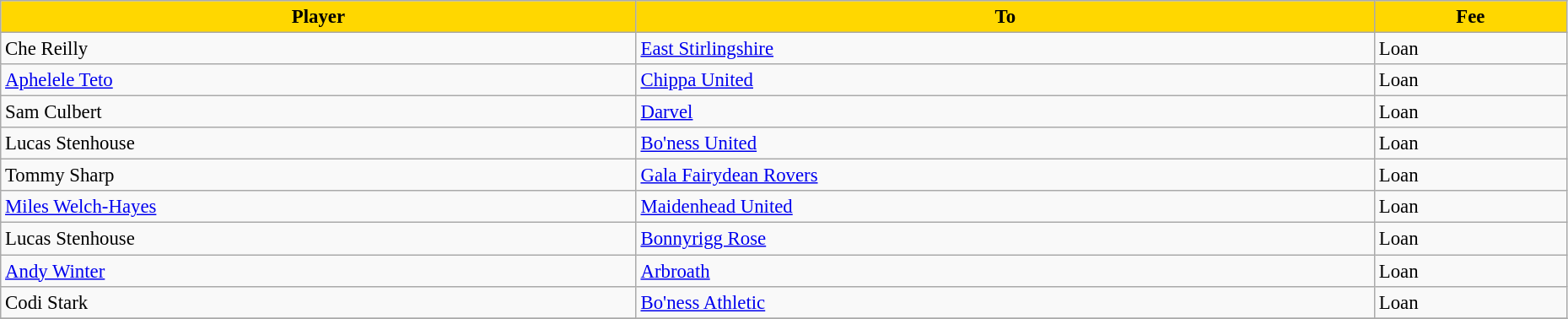<table class="wikitable" style="text-align:left; font-size:95%;width:98%;">
<tr>
<th style="background:gold; color:black;">Player</th>
<th style="background:gold; color:black;">To</th>
<th style="background:gold; color:black;">Fee</th>
</tr>
<tr>
<td> Che Reilly</td>
<td> <a href='#'>East Stirlingshire</a></td>
<td>Loan</td>
</tr>
<tr>
<td> <a href='#'>Aphelele Teto</a></td>
<td> <a href='#'>Chippa United</a></td>
<td>Loan</td>
</tr>
<tr>
<td> Sam Culbert</td>
<td> <a href='#'>Darvel</a></td>
<td>Loan</td>
</tr>
<tr>
<td> Lucas Stenhouse</td>
<td> <a href='#'>Bo'ness United</a></td>
<td>Loan</td>
</tr>
<tr>
<td> Tommy Sharp</td>
<td> <a href='#'>Gala Fairydean Rovers</a></td>
<td>Loan</td>
</tr>
<tr>
<td> <a href='#'>Miles Welch-Hayes</a></td>
<td> <a href='#'>Maidenhead United</a></td>
<td>Loan</td>
</tr>
<tr>
<td> Lucas Stenhouse</td>
<td> <a href='#'>Bonnyrigg Rose</a></td>
<td>Loan</td>
</tr>
<tr>
<td> <a href='#'>Andy Winter</a></td>
<td> <a href='#'>Arbroath</a></td>
<td>Loan</td>
</tr>
<tr>
<td> Codi Stark</td>
<td> <a href='#'>Bo'ness Athletic</a></td>
<td>Loan</td>
</tr>
<tr>
</tr>
</table>
